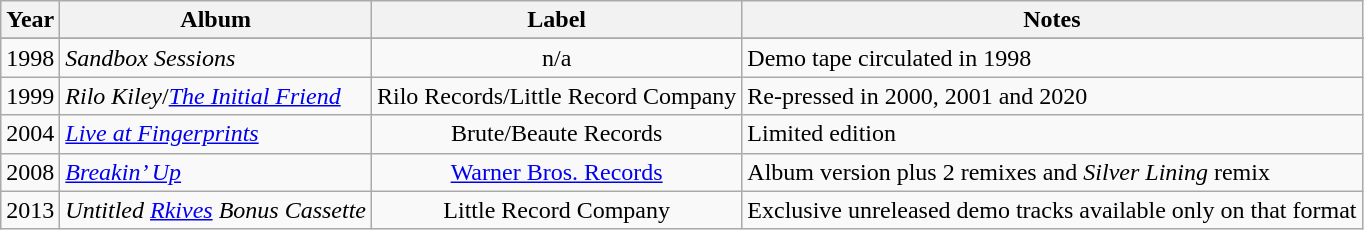<table class="wikitable">
<tr>
<th rowspan="1">Year</th>
<th rowspan="1">Album</th>
<th rowspan="1">Label</th>
<th rowspan="1">Notes</th>
</tr>
<tr>
</tr>
<tr>
<td align="center">1998</td>
<td><em>Sandbox Sessions</em></td>
<td align="center">n/a</td>
<td>Demo tape circulated in 1998</td>
</tr>
<tr>
<td align="center">1999</td>
<td><em>Rilo Kiley</em>/<em><a href='#'>The Initial Friend</a></em></td>
<td align="center">Rilo Records/Little Record Company</td>
<td align="left">Re-pressed in 2000, 2001 and 2020</td>
</tr>
<tr>
<td align="center">2004</td>
<td><em><a href='#'>Live at Fingerprints</a></em></td>
<td align="center">Brute/Beaute Records</td>
<td align="left">Limited edition</td>
</tr>
<tr>
<td align="center">2008</td>
<td><em><a href='#'>Breakin’ Up</a></em></td>
<td align="center"><a href='#'>Warner Bros. Records</a></td>
<td align="left">Album version plus 2 remixes and <em>Silver Lining</em> remix</td>
</tr>
<tr>
<td align="center">2013</td>
<td><em>Untitled <a href='#'>Rkives</a> Bonus Cassette</em></td>
<td align="center">Little Record Company</td>
<td align="left">Exclusive unreleased demo tracks available only on that format</td>
</tr>
</table>
